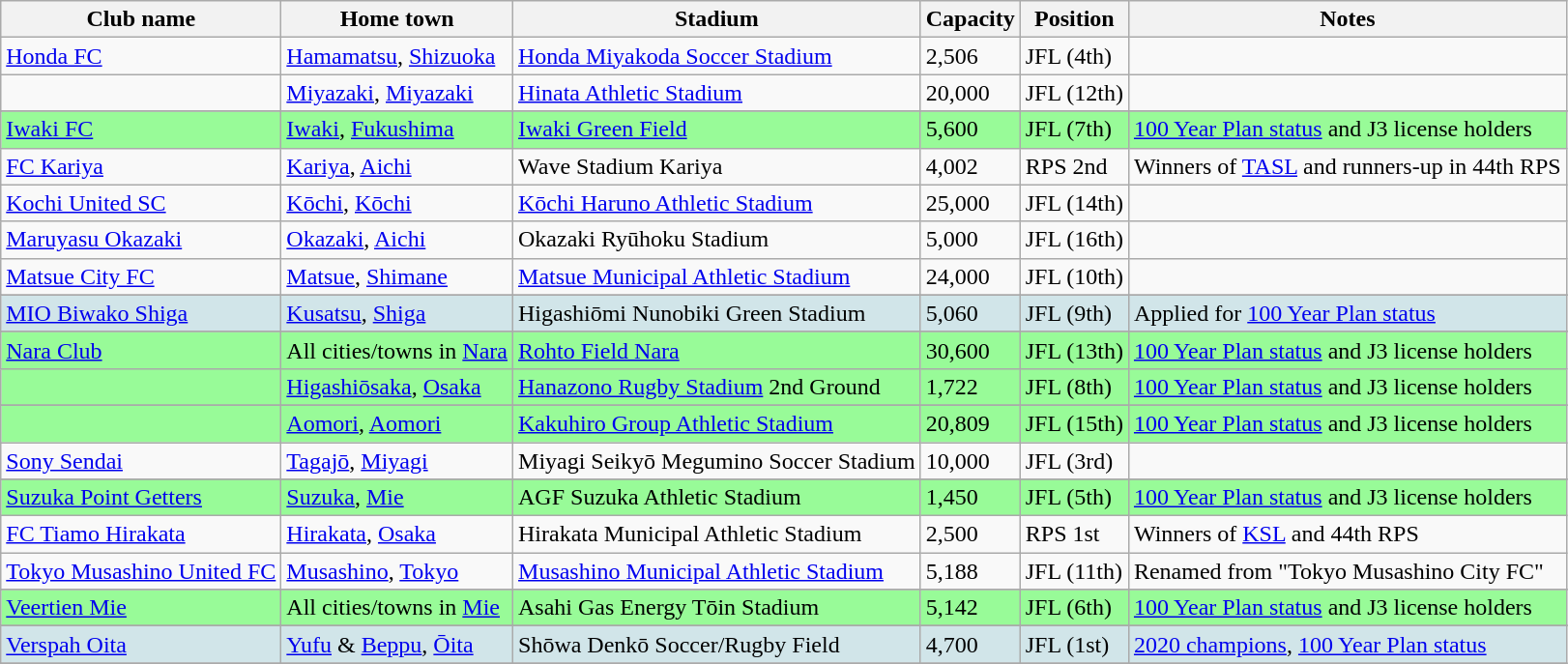<table class="wikitable sortable">
<tr>
<th>Club name</th>
<th>Home town</th>
<th>Stadium</th>
<th>Capacity</th>
<th>Position</th>
<th>Notes</th>
</tr>
<tr>
<td><a href='#'>Honda FC</a></td>
<td><a href='#'>Hamamatsu</a>, <a href='#'>Shizuoka</a></td>
<td><a href='#'>Honda Miyakoda Soccer Stadium</a></td>
<td>2,506</td>
<td>JFL (4th)</td>
<td></td>
</tr>
<tr>
<td></td>
<td><a href='#'>Miyazaki</a>, <a href='#'>Miyazaki</a></td>
<td><a href='#'>Hinata Athletic Stadium</a></td>
<td>20,000</td>
<td>JFL (12th)</td>
<td></td>
</tr>
<tr>
</tr>
<tr bgcolor="98FB98">
<td><a href='#'>Iwaki FC</a></td>
<td><a href='#'>Iwaki</a>, <a href='#'>Fukushima</a></td>
<td><a href='#'>Iwaki Green Field</a></td>
<td>5,600</td>
<td>JFL (7th)</td>
<td><a href='#'>100 Year Plan status</a> and J3 license holders</td>
</tr>
<tr>
<td><a href='#'>FC Kariya</a></td>
<td><a href='#'>Kariya</a>, <a href='#'>Aichi</a></td>
<td>Wave Stadium Kariya</td>
<td>4,002</td>
<td> RPS 2nd</td>
<td>Winners of <a href='#'>TASL</a> and runners-up in 44th RPS</td>
</tr>
<tr>
<td><a href='#'>Kochi United SC</a></td>
<td><a href='#'>Kōchi</a>, <a href='#'>Kōchi</a></td>
<td><a href='#'>Kōchi Haruno Athletic Stadium</a></td>
<td>25,000</td>
<td>JFL (14th)</td>
<td></td>
</tr>
<tr>
<td><a href='#'>Maruyasu Okazaki</a></td>
<td><a href='#'>Okazaki</a>, <a href='#'>Aichi</a></td>
<td>Okazaki Ryūhoku Stadium</td>
<td>5,000</td>
<td>JFL (16th)</td>
<td></td>
</tr>
<tr>
<td><a href='#'>Matsue City FC</a></td>
<td><a href='#'>Matsue</a>, <a href='#'>Shimane</a></td>
<td><a href='#'>Matsue Municipal Athletic Stadium</a></td>
<td>24,000</td>
<td>JFL (10th)</td>
<td></td>
</tr>
<tr>
</tr>
<tr bgcolor="D1E5E9">
<td><a href='#'>MIO Biwako Shiga</a></td>
<td><a href='#'>Kusatsu</a>, <a href='#'>Shiga</a></td>
<td>Higashiōmi Nunobiki Green Stadium</td>
<td>5,060</td>
<td>JFL (9th)</td>
<td>Applied for <a href='#'>100 Year Plan status</a></td>
</tr>
<tr>
</tr>
<tr bgcolor="98FB98">
<td><a href='#'>Nara Club</a></td>
<td>All cities/towns in <a href='#'>Nara</a></td>
<td><a href='#'>Rohto Field Nara</a></td>
<td>30,600</td>
<td>JFL (13th)</td>
<td><a href='#'>100 Year Plan status</a> and J3 license holders</td>
</tr>
<tr bgcolor="98FB98">
<td></td>
<td><a href='#'>Higashiōsaka</a>, <a href='#'>Osaka</a></td>
<td><a href='#'>Hanazono Rugby Stadium</a> 2nd Ground</td>
<td>1,722</td>
<td>JFL (8th)</td>
<td><a href='#'>100 Year Plan status</a> and J3 license holders</td>
</tr>
<tr>
</tr>
<tr bgcolor="98FB98">
<td></td>
<td><a href='#'>Aomori</a>, <a href='#'>Aomori</a></td>
<td><a href='#'>Kakuhiro Group Athletic Stadium</a></td>
<td>20,809</td>
<td>JFL (15th)</td>
<td><a href='#'>100 Year Plan status</a> and J3 license holders</td>
</tr>
<tr>
<td><a href='#'>Sony Sendai</a></td>
<td><a href='#'>Tagajō</a>, <a href='#'>Miyagi</a></td>
<td>Miyagi Seikyō Megumino Soccer Stadium</td>
<td>10,000</td>
<td>JFL (3rd)</td>
<td></td>
</tr>
<tr>
</tr>
<tr bgcolor="98FB98">
<td><a href='#'>Suzuka Point Getters</a></td>
<td><a href='#'>Suzuka</a>, <a href='#'>Mie</a></td>
<td>AGF Suzuka Athletic Stadium</td>
<td>1,450</td>
<td>JFL (5th)</td>
<td><a href='#'>100 Year Plan status</a> and J3 license holders</td>
</tr>
<tr>
<td><a href='#'>FC Tiamo Hirakata</a></td>
<td><a href='#'>Hirakata</a>, <a href='#'>Osaka</a></td>
<td>Hirakata Municipal Athletic Stadium</td>
<td>2,500</td>
<td> RPS 1st</td>
<td>Winners of <a href='#'>KSL</a> and 44th RPS</td>
</tr>
<tr>
<td><a href='#'>Tokyo Musashino United FC</a></td>
<td><a href='#'>Musashino</a>, <a href='#'>Tokyo</a></td>
<td><a href='#'>Musashino Municipal Athletic Stadium</a></td>
<td>5,188</td>
<td>JFL (11th)</td>
<td>Renamed from "Tokyo Musashino City FC"</td>
</tr>
<tr>
</tr>
<tr bgcolor="98FB98">
<td><a href='#'>Veertien Mie</a></td>
<td>All cities/towns in <a href='#'>Mie</a></td>
<td>Asahi Gas Energy Tōin Stadium</td>
<td>5,142</td>
<td>JFL (6th)</td>
<td><a href='#'>100 Year Plan status</a> and J3 license holders</td>
</tr>
<tr>
</tr>
<tr bgcolor="D1E5E9">
<td><a href='#'>Verspah Oita</a></td>
<td><a href='#'>Yufu</a> & <a href='#'>Beppu</a>, <a href='#'>Ōita</a></td>
<td>Shōwa Denkō Soccer/Rugby Field</td>
<td>4,700</td>
<td>JFL (1st)</td>
<td><a href='#'>2020 champions</a>, <a href='#'>100 Year Plan status</a></td>
</tr>
<tr>
</tr>
</table>
